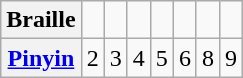<table class="wikitable">
<tr>
<th>Braille</th>
<td></td>
<td></td>
<td></td>
<td></td>
<td></td>
<td></td>
<td></td>
</tr>
<tr align=center>
<th><a href='#'>Pinyin</a></th>
<td>2</td>
<td>3</td>
<td>4</td>
<td>5</td>
<td>6</td>
<td>8</td>
<td>9</td>
</tr>
</table>
